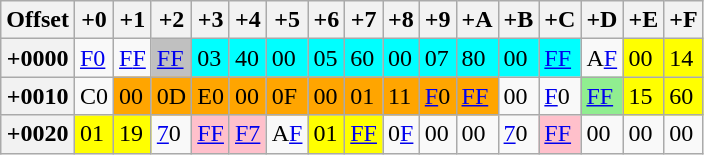<table class="wikitable">
<tr>
<th>Offset</th>
<th>+0</th>
<th>+1</th>
<th>+2</th>
<th>+3</th>
<th>+4</th>
<th>+5</th>
<th>+6</th>
<th>+7</th>
<th>+8</th>
<th>+9</th>
<th>+A</th>
<th>+B</th>
<th>+C</th>
<th>+D</th>
<th>+E</th>
<th>+F</th>
</tr>
<tr>
<th>+0000</th>
<td style="background:darksilver;"><a href='#'>F0</a></td>
<td><span><a href='#'>F</a></span><span><a href='#'>F</a></span></td>
<td style="background:silver;"><a href='#'>FF</a></td>
<td style="background:cyan;">03</td>
<td style="background:cyan;">40</td>
<td style="background:cyan;">00</td>
<td style="background:cyan;">05</td>
<td style="background:cyan;">60</td>
<td style="background:cyan;">00</td>
<td style="background:cyan;">07</td>
<td style="background:cyan;">80</td>
<td style="background:cyan;">00</td>
<td style="background:cyan;"><a href='#'>FF</a></td>
<td><span>A</span><span><a href='#'>F</a></span></td>
<td style="background:yellow;">00</td>
<td style="background:yellow;">14</td>
</tr>
<tr>
<th>+0010</th>
<td><span>C</span><span>0</span></td>
<td style="background:orange;">00</td>
<td style="background:orange;">0D</td>
<td style="background:orange;">E0</td>
<td style="background:orange;">00</td>
<td style="background:orange;">0F</td>
<td style="background:orange;">00</td>
<td style="background:orange;">01</td>
<td style="background:orange;">11</td>
<td style="background:orange;"><a href='#'>F</a>0</td>
<td style="background:orange;"><a href='#'>FF</a></td>
<td>00</td>
<td><span><a href='#'>F</a></span>0</td>
<td style="background:lightgreen;"><a href='#'>FF</a></td>
<td style="background:yellow;">15</td>
<td style="background:yellow;">60</td>
</tr>
<tr>
<th>+0020</th>
<td style="background:yellow;">01</td>
<td style="background:yellow;">19</td>
<td><span><a href='#'>7</a></span><span>0</span></td>
<td style="background:pink;"><a href='#'>FF</a></td>
<td style="background:pink;"><a href='#'>F7</a></td>
<td><span>A</span><span><a href='#'>F</a></span></td>
<td style="background:yellow;">01</td>
<td style="background:yellow;"><a href='#'>FF</a></td>
<td>0<span><a href='#'>F</a></span></td>
<td>00</td>
<td>00</td>
<td><span><a href='#'>7</a></span>0</td>
<td style="background:pink;"><a href='#'>FF</a></td>
<td>00</td>
<td>00</td>
<td>00</td>
</tr>
</table>
